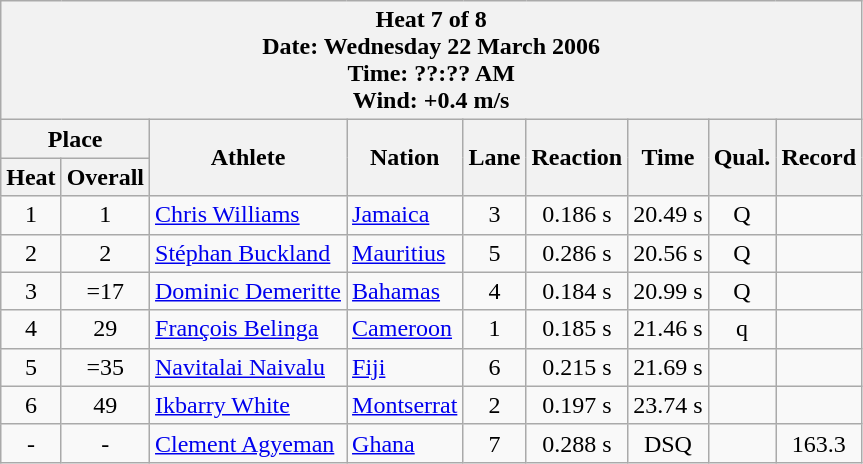<table class="wikitable">
<tr>
<th colspan=9>Heat 7 of 8 <br> Date: Wednesday 22 March 2006 <br> Time: ??:?? AM <br> Wind: +0.4 m/s</th>
</tr>
<tr>
<th colspan=2>Place</th>
<th rowspan=2>Athlete</th>
<th rowspan=2>Nation</th>
<th rowspan=2>Lane</th>
<th rowspan=2>Reaction</th>
<th rowspan=2>Time</th>
<th rowspan=2>Qual.</th>
<th rowspan=2>Record</th>
</tr>
<tr>
<th>Heat</th>
<th>Overall</th>
</tr>
<tr>
<td align="center">1</td>
<td align="center">1</td>
<td align="left"><a href='#'>Chris Williams</a></td>
<td align="left"> <a href='#'>Jamaica</a></td>
<td align="center">3</td>
<td align="center">0.186 s</td>
<td align="center">20.49 s</td>
<td align="center">Q</td>
<td align="center"></td>
</tr>
<tr>
<td align="center">2</td>
<td align="center">2</td>
<td align="left"><a href='#'>Stéphan Buckland</a></td>
<td align="left"> <a href='#'>Mauritius</a></td>
<td align="center">5</td>
<td align="center">0.286 s</td>
<td align="center">20.56 s</td>
<td align="center">Q</td>
<td align="center"></td>
</tr>
<tr>
<td align="center">3</td>
<td align="center">=17</td>
<td align="left"><a href='#'>Dominic Demeritte</a></td>
<td align="left"> <a href='#'>Bahamas</a></td>
<td align="center">4</td>
<td align="center">0.184 s</td>
<td align="center">20.99 s</td>
<td align="center">Q</td>
<td align="center"></td>
</tr>
<tr>
<td align="center">4</td>
<td align="center">29</td>
<td align="left"><a href='#'>François Belinga</a></td>
<td align="left"> <a href='#'>Cameroon</a></td>
<td align="center">1</td>
<td align="center">0.185 s</td>
<td align="center">21.46 s</td>
<td align="center">q</td>
<td align="center"></td>
</tr>
<tr>
<td align="center">5</td>
<td align="center">=35</td>
<td align="left"><a href='#'>Navitalai Naivalu</a></td>
<td align="left"> <a href='#'>Fiji</a></td>
<td align="center">6</td>
<td align="center">0.215 s</td>
<td align="center">21.69 s</td>
<td align="center"></td>
<td align="center"></td>
</tr>
<tr>
<td align="center">6</td>
<td align="center">49</td>
<td align="left"><a href='#'>Ikbarry White</a></td>
<td align="left"> <a href='#'>Montserrat</a></td>
<td align="center">2</td>
<td align="center">0.197 s</td>
<td align="center">23.74 s</td>
<td align="center"></td>
<td align="center"></td>
</tr>
<tr>
<td align="center">-</td>
<td align="center">-</td>
<td align="left"><a href='#'>Clement Agyeman</a></td>
<td align="left"> <a href='#'>Ghana</a></td>
<td align="center">7</td>
<td align="center">0.288 s</td>
<td align="center">DSQ</td>
<td align="center"></td>
<td align="center">163.3</td>
</tr>
</table>
